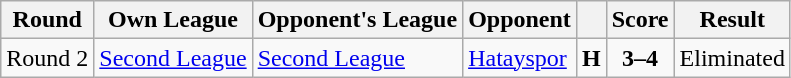<table class="wikitable" style="text-align: left;">
<tr>
<th>Round</th>
<th>Own League</th>
<th>Opponent's League</th>
<th>Opponent</th>
<th></th>
<th>Score</th>
<th>Result</th>
</tr>
<tr>
<td>Round 2</td>
<td><a href='#'>Second League</a></td>
<td><a href='#'>Second League</a></td>
<td><a href='#'>Hatayspor</a></td>
<td style="text-align:center;"><strong>H</strong></td>
<td style="text-align:center;"><strong>3–4</strong></td>
<td>Eliminated</td>
</tr>
</table>
